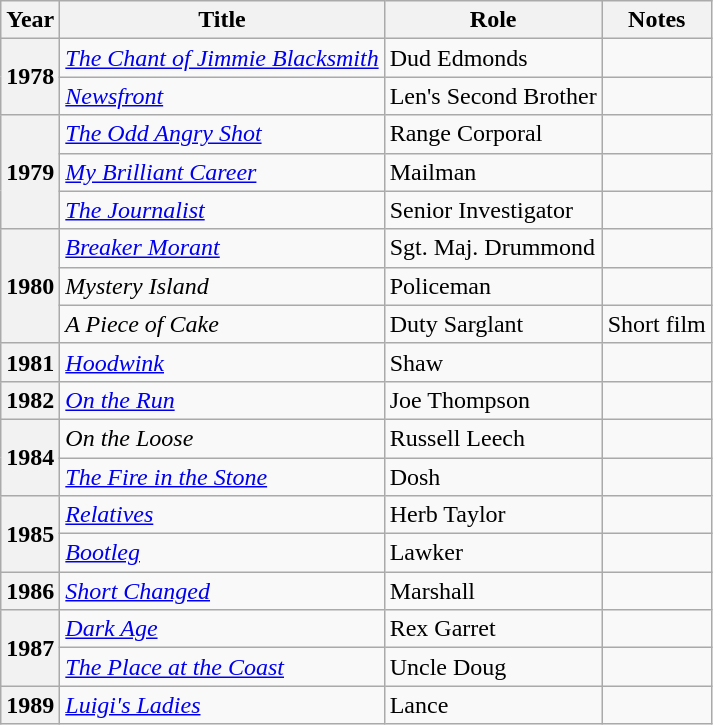<table class="wikitable plainrowheaders sortable">
<tr>
<th scope="col">Year</th>
<th scope="col">Title</th>
<th scope="col">Role</th>
<th scope="col" class="unsortable">Notes</th>
</tr>
<tr>
<th scope="row" rowspan="2">1978</th>
<td><em><a href='#'>The Chant of Jimmie Blacksmith</a></em></td>
<td>Dud Edmonds</td>
<td></td>
</tr>
<tr>
<td><em><a href='#'>Newsfront</a></em></td>
<td>Len's Second Brother</td>
<td></td>
</tr>
<tr>
<th scope="row" rowspan="3">1979</th>
<td><em><a href='#'>The Odd Angry Shot</a></em></td>
<td>Range Corporal</td>
<td></td>
</tr>
<tr>
<td><em><a href='#'>My Brilliant Career</a></em></td>
<td>Mailman</td>
<td></td>
</tr>
<tr>
<td><em><a href='#'>The Journalist</a></em></td>
<td>Senior Investigator</td>
<td></td>
</tr>
<tr>
<th scope="row" rowspan="3">1980</th>
<td><em><a href='#'>Breaker Morant</a></em></td>
<td>Sgt. Maj. Drummond</td>
<td></td>
</tr>
<tr>
<td><em>Mystery Island</em></td>
<td>Policeman</td>
<td></td>
</tr>
<tr>
<td><em>A Piece of Cake</em></td>
<td>Duty Sarglant</td>
<td>Short film</td>
</tr>
<tr>
<th scope="row">1981</th>
<td><em><a href='#'>Hoodwink</a></em></td>
<td>Shaw</td>
<td></td>
</tr>
<tr>
<th scope="row">1982</th>
<td><em><a href='#'>On the Run</a></em></td>
<td>Joe Thompson</td>
<td></td>
</tr>
<tr>
<th scope="row" rowspan="2">1984</th>
<td><em>On the Loose</em></td>
<td>Russell Leech</td>
<td></td>
</tr>
<tr>
<td><em><a href='#'>The Fire in the Stone</a></em></td>
<td>Dosh</td>
<td></td>
</tr>
<tr>
<th scope="row" rowspan="2">1985</th>
<td><em><a href='#'>Relatives</a></em></td>
<td>Herb Taylor</td>
<td></td>
</tr>
<tr>
<td><em><a href='#'>Bootleg</a></em></td>
<td>Lawker</td>
<td></td>
</tr>
<tr>
<th scope="row">1986</th>
<td><em><a href='#'>Short Changed</a></em></td>
<td>Marshall</td>
<td></td>
</tr>
<tr>
<th scope="row" rowspan="2">1987</th>
<td><em><a href='#'>Dark Age</a></em></td>
<td>Rex Garret</td>
<td></td>
</tr>
<tr>
<td><em><a href='#'>The Place at the Coast</a></em></td>
<td>Uncle Doug</td>
<td></td>
</tr>
<tr>
<th scope="row">1989</th>
<td><em><a href='#'>Luigi's Ladies</a></em></td>
<td>Lance</td>
<td></td>
</tr>
</table>
